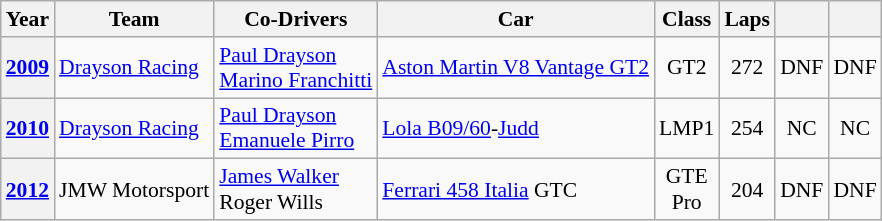<table class="wikitable" style="text-align:center; font-size:90%">
<tr>
<th>Year</th>
<th>Team</th>
<th>Co-Drivers</th>
<th>Car</th>
<th>Class</th>
<th>Laps</th>
<th></th>
<th></th>
</tr>
<tr>
<th><a href='#'>2009</a></th>
<td align="left"> <a href='#'>Drayson Racing</a></td>
<td align="left"> <a href='#'>Paul Drayson</a><br> <a href='#'>Marino Franchitti</a></td>
<td align="left"><a href='#'>Aston Martin V8 Vantage GT2</a></td>
<td>GT2</td>
<td>272</td>
<td>DNF</td>
<td>DNF</td>
</tr>
<tr>
<th><a href='#'>2010</a></th>
<td align="left"> <a href='#'>Drayson Racing</a></td>
<td align="left"> <a href='#'>Paul Drayson</a><br> <a href='#'>Emanuele Pirro</a></td>
<td align="left"><a href='#'>Lola B09/60</a>-<a href='#'>Judd</a></td>
<td>LMP1</td>
<td>254</td>
<td>NC</td>
<td>NC</td>
</tr>
<tr>
<th><a href='#'>2012</a></th>
<td align="left"> JMW Motorsport</td>
<td align="left"> <a href='#'>James Walker</a><br> Roger Wills</td>
<td align="left"><a href='#'>Ferrari 458 Italia</a> GTC</td>
<td>GTE<br>Pro</td>
<td>204</td>
<td>DNF</td>
<td>DNF</td>
</tr>
</table>
